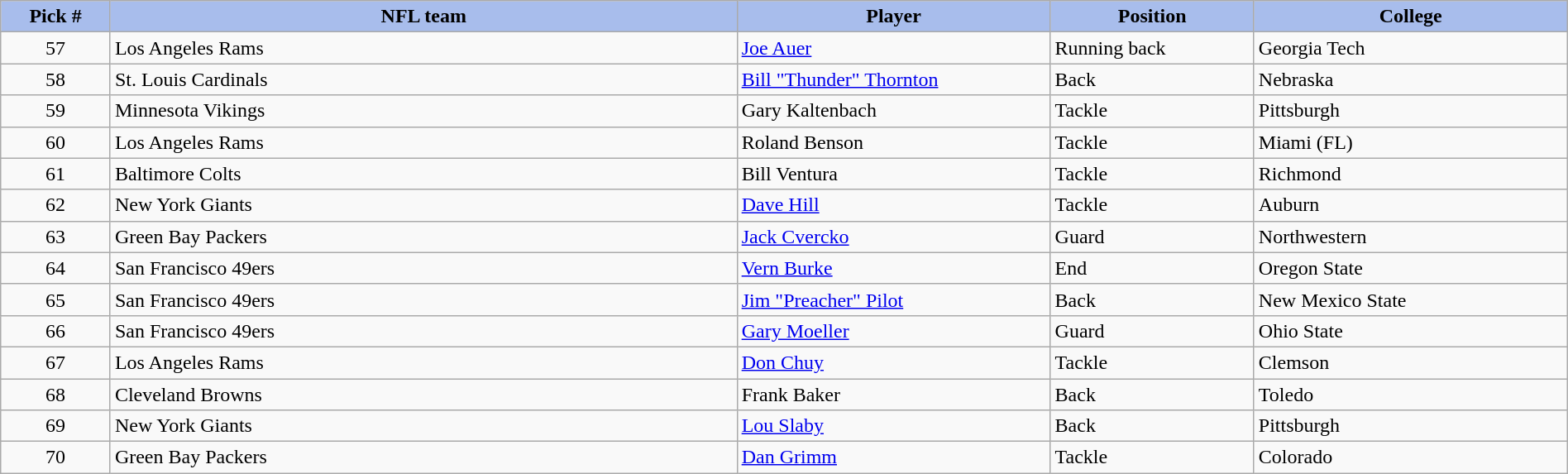<table class="wikitable sortable sortable" style="width: 100%">
<tr>
<th style="background:#A8BDEC;" width=7%>Pick #</th>
<th width=40% style="background:#A8BDEC;">NFL team</th>
<th width=20% style="background:#A8BDEC;">Player</th>
<th width=13% style="background:#A8BDEC;">Position</th>
<th style="background:#A8BDEC;">College</th>
</tr>
<tr>
<td align=center>57</td>
<td>Los Angeles Rams</td>
<td><a href='#'>Joe Auer</a></td>
<td>Running back</td>
<td>Georgia Tech</td>
</tr>
<tr>
<td align=center>58</td>
<td>St. Louis Cardinals</td>
<td><a href='#'>Bill "Thunder" Thornton</a></td>
<td>Back</td>
<td>Nebraska</td>
</tr>
<tr>
<td align=center>59</td>
<td>Minnesota Vikings</td>
<td>Gary Kaltenbach</td>
<td>Tackle</td>
<td>Pittsburgh</td>
</tr>
<tr>
<td align=center>60</td>
<td>Los Angeles Rams</td>
<td>Roland Benson</td>
<td>Tackle</td>
<td>Miami (FL)</td>
</tr>
<tr>
<td align=center>61</td>
<td>Baltimore Colts</td>
<td>Bill Ventura</td>
<td>Tackle</td>
<td>Richmond</td>
</tr>
<tr>
<td align=center>62</td>
<td>New York Giants</td>
<td><a href='#'>Dave Hill</a></td>
<td>Tackle</td>
<td>Auburn</td>
</tr>
<tr>
<td align=center>63</td>
<td>Green Bay Packers</td>
<td><a href='#'>Jack Cvercko</a></td>
<td>Guard</td>
<td>Northwestern</td>
</tr>
<tr>
<td align=center>64</td>
<td>San Francisco 49ers</td>
<td><a href='#'>Vern Burke</a></td>
<td>End</td>
<td>Oregon State</td>
</tr>
<tr>
<td align=center>65</td>
<td>San Francisco 49ers</td>
<td><a href='#'>Jim "Preacher" Pilot</a></td>
<td>Back</td>
<td>New Mexico State</td>
</tr>
<tr>
<td align=center>66</td>
<td>San Francisco 49ers</td>
<td><a href='#'>Gary Moeller</a></td>
<td>Guard</td>
<td>Ohio State</td>
</tr>
<tr>
<td align=center>67</td>
<td>Los Angeles Rams</td>
<td><a href='#'>Don Chuy</a></td>
<td>Tackle</td>
<td>Clemson</td>
</tr>
<tr>
<td align=center>68</td>
<td>Cleveland Browns</td>
<td>Frank Baker</td>
<td>Back</td>
<td>Toledo</td>
</tr>
<tr>
<td align=center>69</td>
<td>New York Giants</td>
<td><a href='#'>Lou Slaby</a></td>
<td>Back</td>
<td>Pittsburgh</td>
</tr>
<tr>
<td align=center>70</td>
<td>Green Bay Packers</td>
<td><a href='#'>Dan Grimm</a></td>
<td>Tackle</td>
<td>Colorado</td>
</tr>
</table>
